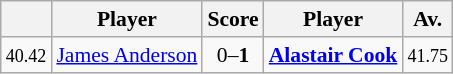<table class="wikitable" style="font-size:90%">
<tr>
<th></th>
<th>Player</th>
<th>Score</th>
<th>Player</th>
<th>Av.</th>
</tr>
<tr>
<td align=center><small><span>40.42</span></small></td>
<td align=right><a href='#'>James Anderson</a> </td>
<td align="center">0–<strong>1</strong></td>
<td> <strong><a href='#'>Alastair Cook</a></strong></td>
<td align=center><small><span>41.75</span></small></td>
</tr>
</table>
